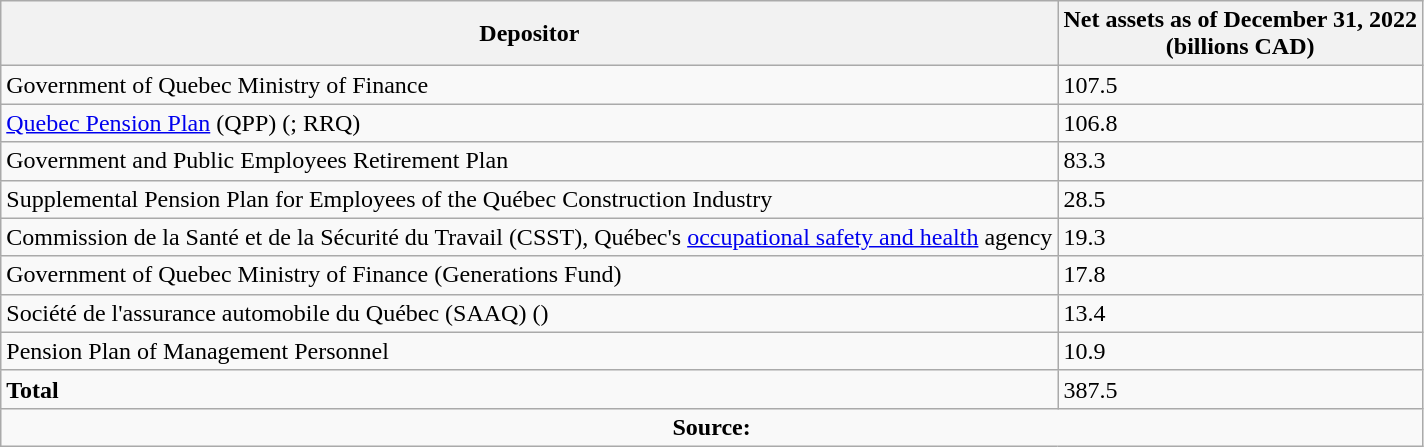<table class="wikitable">
<tr>
<th>Depositor</th>
<th>Net assets as of December 31, 2022<br>(billions CAD)</th>
</tr>
<tr>
<td>Government of Quebec Ministry of Finance</td>
<td>107.5</td>
</tr>
<tr>
<td><a href='#'>Quebec Pension Plan</a> (QPP) (; RRQ)</td>
<td>106.8</td>
</tr>
<tr>
<td>Government and Public Employees Retirement Plan</td>
<td>83.3</td>
</tr>
<tr>
<td>Supplemental Pension Plan for Employees of the Québec Construction Industry</td>
<td>28.5</td>
</tr>
<tr>
<td>Commission de la Santé et de la Sécurité du Travail (CSST), Québec's <a href='#'>occupational safety and health</a> agency</td>
<td>19.3</td>
</tr>
<tr>
<td>Government of Quebec Ministry of Finance (Generations Fund)</td>
<td>17.8</td>
</tr>
<tr>
<td>Société de l'assurance automobile du Québec (SAAQ) ()</td>
<td>13.4</td>
</tr>
<tr>
<td>Pension Plan of Management Personnel</td>
<td>10.9</td>
</tr>
<tr>
<td><strong>Total</strong></td>
<td>387.5</td>
</tr>
<tr>
<td colspan="2" style="text-align: center;"><strong>Source:</strong></td>
</tr>
</table>
